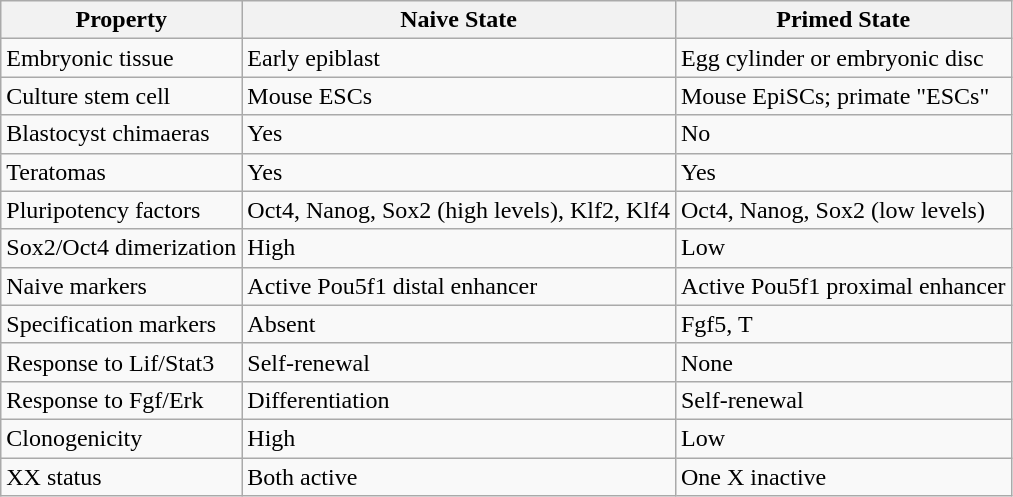<table class="wikitable">
<tr>
<th>Property</th>
<th>Naive State</th>
<th>Primed State</th>
</tr>
<tr>
<td>Embryonic tissue</td>
<td>Early epiblast</td>
<td>Egg cylinder or embryonic disc</td>
</tr>
<tr>
<td>Culture stem cell</td>
<td>Mouse ESCs</td>
<td>Mouse EpiSCs; primate "ESCs"</td>
</tr>
<tr>
<td>Blastocyst chimaeras</td>
<td>Yes</td>
<td>No</td>
</tr>
<tr>
<td>Teratomas</td>
<td>Yes</td>
<td>Yes</td>
</tr>
<tr>
<td>Pluripotency factors</td>
<td>Oct4, Nanog, Sox2 (high levels), Klf2, Klf4</td>
<td>Oct4, Nanog, Sox2 (low levels)</td>
</tr>
<tr>
<td>Sox2/Oct4 dimerization</td>
<td>High</td>
<td>Low</td>
</tr>
<tr>
<td>Naive markers</td>
<td>Active Pou5f1 distal enhancer</td>
<td>Active Pou5f1 proximal enhancer</td>
</tr>
<tr>
<td>Specification markers</td>
<td>Absent</td>
<td>Fgf5, T</td>
</tr>
<tr>
<td>Response to Lif/Stat3</td>
<td>Self-renewal</td>
<td>None</td>
</tr>
<tr>
<td>Response to Fgf/Erk</td>
<td>Differentiation</td>
<td>Self-renewal</td>
</tr>
<tr>
<td>Clonogenicity</td>
<td>High</td>
<td>Low</td>
</tr>
<tr>
<td>XX status</td>
<td>Both active</td>
<td>One X inactive</td>
</tr>
</table>
